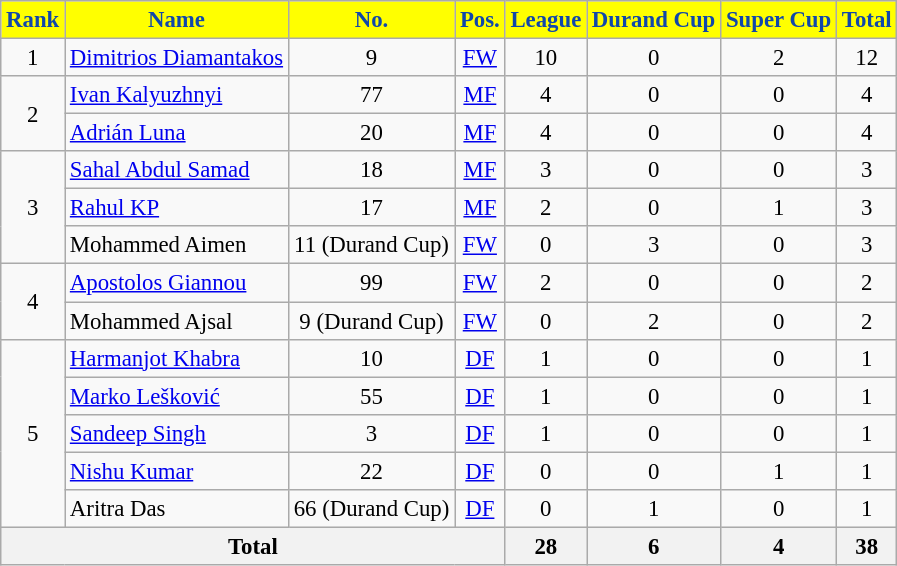<table class="wikitable sortable" style="font-size: 95%; text-align: center;">
<tr>
<th style="background:#FFFF00; color:#1047AB; text-align:center;">Rank</th>
<th style="background:#FFFF00; color:#1047AB; text-align:center;">Name</th>
<th style="background:#FFFF00; color:#1047AB; text-align:center;">No.</th>
<th style="background:#FFFF00; color:#1047AB; text-align:center;">Pos.</th>
<th style="background:#FFFF00; color:#1047AB; text-align:center;">League</th>
<th style="background:#FFFF00; color:#1047AB; text-align:center;">Durand Cup</th>
<th style="background:#FFFF00; color:#1047AB; text-align:center;">Super Cup</th>
<th style="background:#FFFF00; color:#1047AB; text-align:center;">Total</th>
</tr>
<tr>
<td>1</td>
<td style="text-align:left;"> <a href='#'>Dimitrios Diamantakos</a></td>
<td>9</td>
<td><a href='#'>FW</a></td>
<td>10</td>
<td>0</td>
<td>2</td>
<td>12</td>
</tr>
<tr>
<td rowspan="2">2</td>
<td style="text-align:left;"> <a href='#'>Ivan Kalyuzhnyi</a></td>
<td>77</td>
<td><a href='#'>MF</a></td>
<td>4</td>
<td>0</td>
<td>0</td>
<td>4</td>
</tr>
<tr>
<td style="text-align:left;"> <a href='#'>Adrián Luna</a></td>
<td>20</td>
<td><a href='#'>MF</a></td>
<td>4</td>
<td>0</td>
<td>0</td>
<td>4</td>
</tr>
<tr>
<td rowspan="3">3</td>
<td style="text-align:left;"> <a href='#'>Sahal Abdul Samad</a></td>
<td>18</td>
<td><a href='#'>MF</a></td>
<td>3</td>
<td>0</td>
<td>0</td>
<td>3</td>
</tr>
<tr>
<td style="text-align:left;"> <a href='#'>Rahul KP</a></td>
<td>17</td>
<td><a href='#'>MF</a></td>
<td>2</td>
<td>0</td>
<td>1</td>
<td>3</td>
</tr>
<tr>
<td style="text-align:left;"> Mohammed Aimen</td>
<td>11 (Durand Cup)</td>
<td><a href='#'>FW</a></td>
<td>0</td>
<td>3</td>
<td>0</td>
<td>3</td>
</tr>
<tr>
<td rowspan="2">4</td>
<td style="text-align:left;"> <a href='#'>Apostolos Giannou</a></td>
<td>99</td>
<td><a href='#'>FW</a></td>
<td>2</td>
<td>0</td>
<td>0</td>
<td>2</td>
</tr>
<tr>
<td style="text-align:left;"> Mohammed Ajsal</td>
<td>9 (Durand Cup)</td>
<td><a href='#'>FW</a></td>
<td>0</td>
<td>2</td>
<td>0</td>
<td>2</td>
</tr>
<tr>
<td rowspan="5">5</td>
<td style="text-align:left;"> <a href='#'>Harmanjot Khabra</a></td>
<td>10</td>
<td><a href='#'>DF</a></td>
<td>1</td>
<td>0</td>
<td>0</td>
<td>1</td>
</tr>
<tr>
<td style="text-align:left;"> <a href='#'>Marko Lešković</a></td>
<td>55</td>
<td><a href='#'>DF</a></td>
<td>1</td>
<td>0</td>
<td>0</td>
<td>1</td>
</tr>
<tr>
<td style="text-align:left;"> <a href='#'>Sandeep Singh</a></td>
<td>3</td>
<td><a href='#'>DF</a></td>
<td>1</td>
<td>0</td>
<td>0</td>
<td>1</td>
</tr>
<tr>
<td style="text-align:left;"> <a href='#'>Nishu Kumar</a></td>
<td>22</td>
<td><a href='#'>DF</a></td>
<td>0</td>
<td>0</td>
<td>1</td>
<td>1</td>
</tr>
<tr>
<td style="text-align:left;"> Aritra Das</td>
<td>66 (Durand Cup)</td>
<td><a href='#'>DF</a></td>
<td>0</td>
<td>1</td>
<td>0</td>
<td>1</td>
</tr>
<tr>
<th colspan="4">Total</th>
<th>28</th>
<th>6</th>
<th>4</th>
<th>38</th>
</tr>
</table>
